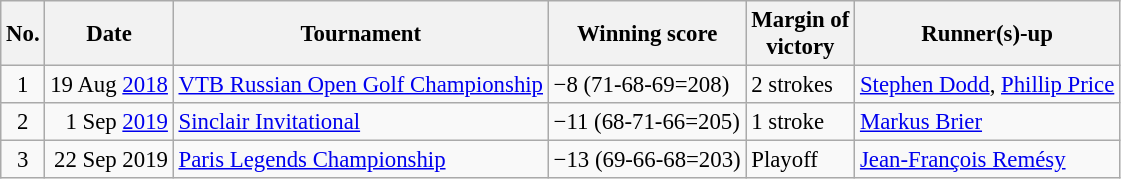<table class="wikitable" style="font-size:95%;">
<tr>
<th>No.</th>
<th>Date</th>
<th>Tournament</th>
<th>Winning score</th>
<th>Margin of<br>victory</th>
<th>Runner(s)-up</th>
</tr>
<tr>
<td align=center>1</td>
<td align=right>19 Aug <a href='#'>2018</a></td>
<td><a href='#'>VTB Russian Open Golf Championship</a></td>
<td>−8 (71-68-69=208)</td>
<td>2 strokes</td>
<td> <a href='#'>Stephen Dodd</a>,  <a href='#'>Phillip Price</a></td>
</tr>
<tr>
<td align=center>2</td>
<td align=right>1 Sep <a href='#'>2019</a></td>
<td><a href='#'>Sinclair Invitational</a></td>
<td>−11 (68-71-66=205)</td>
<td>1 stroke</td>
<td> <a href='#'>Markus Brier</a></td>
</tr>
<tr>
<td align=center>3</td>
<td align=right>22 Sep 2019</td>
<td><a href='#'>Paris Legends Championship</a></td>
<td>−13 (69-66-68=203)</td>
<td>Playoff</td>
<td> <a href='#'>Jean-François Remésy</a></td>
</tr>
</table>
